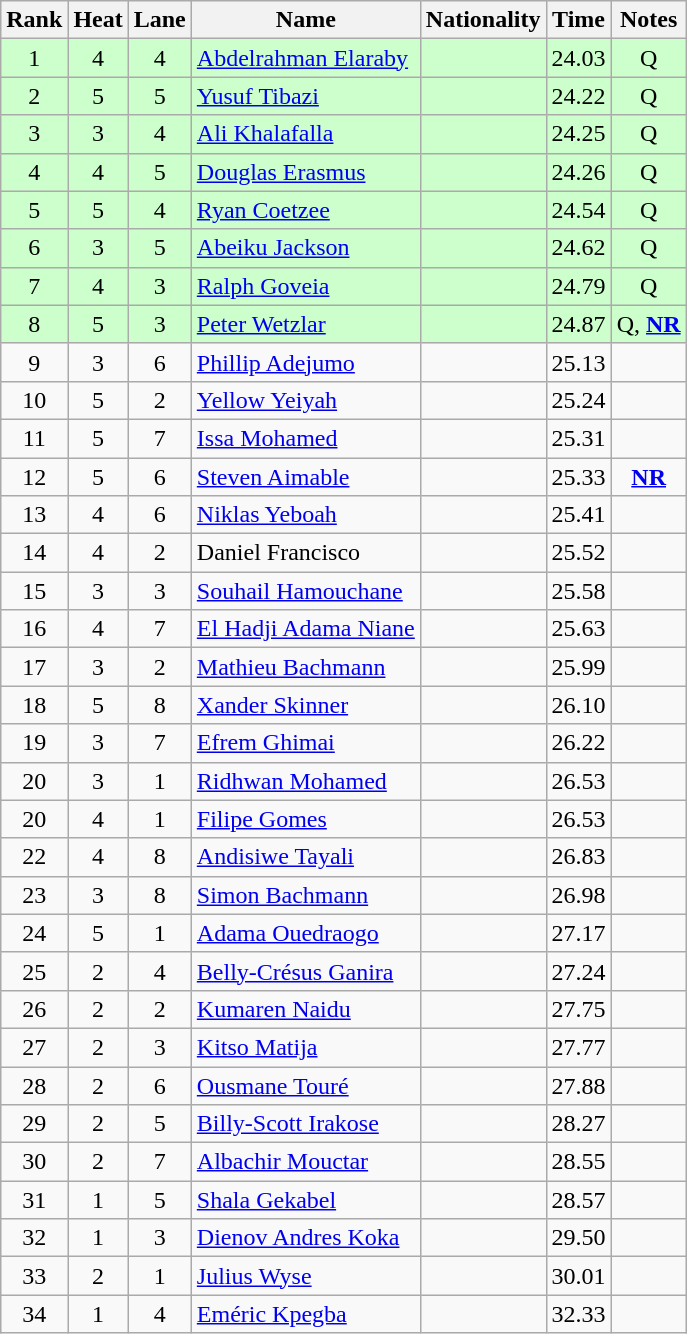<table class="wikitable sortable" style="text-align:center">
<tr>
<th>Rank</th>
<th>Heat</th>
<th>Lane</th>
<th>Name</th>
<th>Nationality</th>
<th>Time</th>
<th>Notes</th>
</tr>
<tr bgcolor=ccffcc>
<td>1</td>
<td>4</td>
<td>4</td>
<td align=left><a href='#'>Abdelrahman Elaraby</a></td>
<td align=left></td>
<td>24.03</td>
<td>Q</td>
</tr>
<tr bgcolor=ccffcc>
<td>2</td>
<td>5</td>
<td>5</td>
<td align=left><a href='#'>Yusuf Tibazi</a></td>
<td align=left></td>
<td>24.22</td>
<td>Q</td>
</tr>
<tr bgcolor=ccffcc>
<td>3</td>
<td>3</td>
<td>4</td>
<td align=left><a href='#'>Ali Khalafalla</a></td>
<td align=left></td>
<td>24.25</td>
<td>Q</td>
</tr>
<tr bgcolor=ccffcc>
<td>4</td>
<td>4</td>
<td>5</td>
<td align=left><a href='#'>Douglas Erasmus</a></td>
<td align=left></td>
<td>24.26</td>
<td>Q</td>
</tr>
<tr bgcolor=ccffcc>
<td>5</td>
<td>5</td>
<td>4</td>
<td align=left><a href='#'>Ryan Coetzee</a></td>
<td align=left></td>
<td>24.54</td>
<td>Q</td>
</tr>
<tr bgcolor=ccffcc>
<td>6</td>
<td>3</td>
<td>5</td>
<td align=left><a href='#'>Abeiku Jackson</a></td>
<td align=left></td>
<td>24.62</td>
<td>Q</td>
</tr>
<tr bgcolor=ccffcc>
<td>7</td>
<td>4</td>
<td>3</td>
<td align=left><a href='#'>Ralph Goveia</a></td>
<td align=left></td>
<td>24.79</td>
<td>Q</td>
</tr>
<tr bgcolor=ccffcc>
<td>8</td>
<td>5</td>
<td>3</td>
<td align=left><a href='#'>Peter Wetzlar</a></td>
<td align=left></td>
<td>24.87</td>
<td>Q, <strong><a href='#'>NR</a></strong></td>
</tr>
<tr>
<td>9</td>
<td>3</td>
<td>6</td>
<td align=left><a href='#'>Phillip Adejumo</a></td>
<td align=left></td>
<td>25.13</td>
<td></td>
</tr>
<tr>
<td>10</td>
<td>5</td>
<td>2</td>
<td align=left><a href='#'>Yellow Yeiyah</a></td>
<td align=left></td>
<td>25.24</td>
<td></td>
</tr>
<tr>
<td>11</td>
<td>5</td>
<td>7</td>
<td align=left><a href='#'>Issa Mohamed</a></td>
<td align=left></td>
<td>25.31</td>
<td></td>
</tr>
<tr>
<td>12</td>
<td>5</td>
<td>6</td>
<td align=left><a href='#'>Steven Aimable</a></td>
<td align=left></td>
<td>25.33</td>
<td><strong><a href='#'>NR</a></strong></td>
</tr>
<tr>
<td>13</td>
<td>4</td>
<td>6</td>
<td align=left><a href='#'>Niklas Yeboah</a></td>
<td align=left></td>
<td>25.41</td>
<td></td>
</tr>
<tr>
<td>14</td>
<td>4</td>
<td>2</td>
<td align=left>Daniel Francisco</td>
<td align=left></td>
<td>25.52</td>
<td></td>
</tr>
<tr>
<td>15</td>
<td>3</td>
<td>3</td>
<td align=left><a href='#'>Souhail Hamouchane</a></td>
<td align=left></td>
<td>25.58</td>
<td></td>
</tr>
<tr>
<td>16</td>
<td>4</td>
<td>7</td>
<td align=left><a href='#'>El Hadji Adama Niane</a></td>
<td align=left></td>
<td>25.63</td>
<td></td>
</tr>
<tr>
<td>17</td>
<td>3</td>
<td>2</td>
<td align=left><a href='#'>Mathieu Bachmann</a></td>
<td align=left></td>
<td>25.99</td>
<td></td>
</tr>
<tr>
<td>18</td>
<td>5</td>
<td>8</td>
<td align=left><a href='#'>Xander Skinner</a></td>
<td align=left></td>
<td>26.10</td>
<td></td>
</tr>
<tr>
<td>19</td>
<td>3</td>
<td>7</td>
<td align=left><a href='#'>Efrem Ghimai</a></td>
<td align=left></td>
<td>26.22</td>
<td></td>
</tr>
<tr>
<td>20</td>
<td>3</td>
<td>1</td>
<td align=left><a href='#'>Ridhwan Mohamed</a></td>
<td align=left></td>
<td>26.53</td>
<td></td>
</tr>
<tr>
<td>20</td>
<td>4</td>
<td>1</td>
<td align=left><a href='#'>Filipe Gomes</a></td>
<td align=left></td>
<td>26.53</td>
<td></td>
</tr>
<tr>
<td>22</td>
<td>4</td>
<td>8</td>
<td align=left><a href='#'>Andisiwe Tayali</a></td>
<td align=left></td>
<td>26.83</td>
<td></td>
</tr>
<tr>
<td>23</td>
<td>3</td>
<td>8</td>
<td align=left><a href='#'>Simon Bachmann</a></td>
<td align=left></td>
<td>26.98</td>
<td></td>
</tr>
<tr>
<td>24</td>
<td>5</td>
<td>1</td>
<td align=left><a href='#'>Adama Ouedraogo</a></td>
<td align=left></td>
<td>27.17</td>
<td></td>
</tr>
<tr>
<td>25</td>
<td>2</td>
<td>4</td>
<td align=left><a href='#'>Belly-Crésus Ganira</a></td>
<td align=left></td>
<td>27.24</td>
<td></td>
</tr>
<tr>
<td>26</td>
<td>2</td>
<td>2</td>
<td align=left><a href='#'>Kumaren Naidu</a></td>
<td align=left></td>
<td>27.75</td>
<td></td>
</tr>
<tr>
<td>27</td>
<td>2</td>
<td>3</td>
<td align=left><a href='#'>Kitso Matija</a></td>
<td align=left></td>
<td>27.77</td>
<td></td>
</tr>
<tr>
<td>28</td>
<td>2</td>
<td>6</td>
<td align=left><a href='#'>Ousmane Touré</a></td>
<td align=left></td>
<td>27.88</td>
<td></td>
</tr>
<tr>
<td>29</td>
<td>2</td>
<td>5</td>
<td align=left><a href='#'>Billy-Scott Irakose</a></td>
<td align=left></td>
<td>28.27</td>
<td></td>
</tr>
<tr>
<td>30</td>
<td>2</td>
<td>7</td>
<td align=left><a href='#'>Albachir Mouctar</a></td>
<td align=left></td>
<td>28.55</td>
<td></td>
</tr>
<tr>
<td>31</td>
<td>1</td>
<td>5</td>
<td align=left><a href='#'>Shala Gekabel</a></td>
<td align=left></td>
<td>28.57</td>
<td></td>
</tr>
<tr>
<td>32</td>
<td>1</td>
<td>3</td>
<td align=left><a href='#'>Dienov Andres Koka</a></td>
<td align=left></td>
<td>29.50</td>
<td></td>
</tr>
<tr>
<td>33</td>
<td>2</td>
<td>1</td>
<td align=left><a href='#'>Julius Wyse</a></td>
<td align=left></td>
<td>30.01</td>
<td></td>
</tr>
<tr>
<td>34</td>
<td>1</td>
<td>4</td>
<td align=left><a href='#'>Eméric Kpegba</a></td>
<td align=left></td>
<td>32.33</td>
<td></td>
</tr>
</table>
